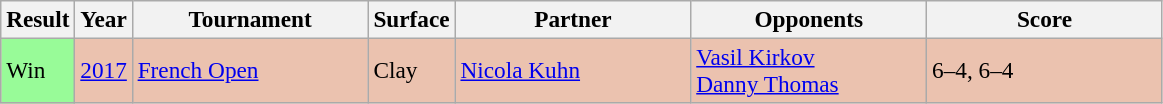<table class="wikitable" style=font-size:97%>
<tr>
<th>Result</th>
<th>Year</th>
<th width=150>Tournament</th>
<th>Surface</th>
<th width=150>Partner</th>
<th width=150>Opponents</th>
<th width=150>Score</th>
</tr>
<tr style="background:#ebc2af;">
<td bgcolor=98fb98>Win</td>
<td><a href='#'>2017</a></td>
<td><a href='#'>French Open</a></td>
<td>Clay</td>
<td> <a href='#'>Nicola Kuhn</a></td>
<td> <a href='#'>Vasil Kirkov</a> <br>  <a href='#'>Danny Thomas</a></td>
<td>6–4, 6–4</td>
</tr>
</table>
